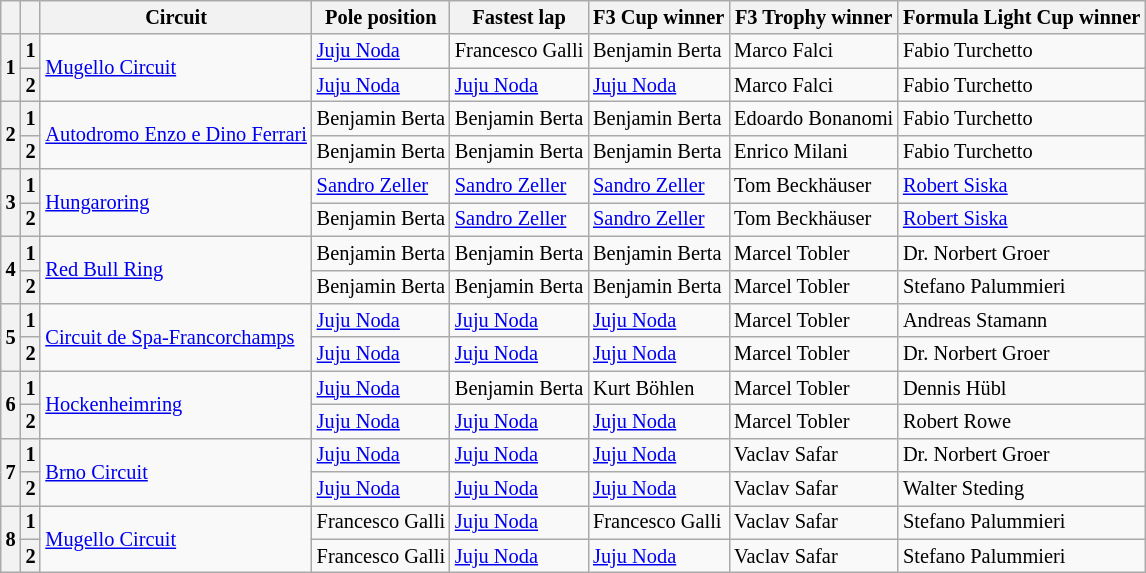<table class="wikitable" style="font-size: 85%">
<tr>
<th></th>
<th></th>
<th>Circuit</th>
<th>Pole position</th>
<th>Fastest lap</th>
<th>F3 Cup winner</th>
<th>F3 Trophy winner</th>
<th>Formula Light Cup winner</th>
</tr>
<tr>
<th rowspan="2">1</th>
<th>1</th>
<td rowspan="2"> <a href='#'>Mugello Circuit</a></td>
<td> <a href='#'>Juju Noda</a></td>
<td> Francesco Galli</td>
<td> Benjamin Berta</td>
<td> Marco Falci</td>
<td> Fabio Turchetto</td>
</tr>
<tr>
<th>2</th>
<td> <a href='#'>Juju Noda</a></td>
<td> <a href='#'>Juju Noda</a></td>
<td> <a href='#'>Juju Noda</a></td>
<td> Marco Falci</td>
<td> Fabio Turchetto</td>
</tr>
<tr>
<th rowspan="2">2</th>
<th>1</th>
<td rowspan="2"> <a href='#'>Autodromo Enzo e Dino Ferrari</a></td>
<td> Benjamin Berta</td>
<td> Benjamin Berta</td>
<td> Benjamin Berta</td>
<td> Edoardo Bonanomi</td>
<td> Fabio Turchetto</td>
</tr>
<tr>
<th>2</th>
<td> Benjamin Berta</td>
<td> Benjamin Berta</td>
<td> Benjamin Berta</td>
<td> Enrico Milani</td>
<td> Fabio Turchetto</td>
</tr>
<tr>
<th rowspan="2">3</th>
<th>1</th>
<td rowspan="2"> <a href='#'>Hungaroring</a></td>
<td> <a href='#'>Sandro Zeller</a></td>
<td> <a href='#'>Sandro Zeller</a></td>
<td> <a href='#'>Sandro Zeller</a></td>
<td> Tom Beckhäuser</td>
<td> <a href='#'>Robert Siska</a></td>
</tr>
<tr>
<th>2</th>
<td> Benjamin Berta</td>
<td> <a href='#'>Sandro Zeller</a></td>
<td> <a href='#'>Sandro Zeller</a></td>
<td> Tom Beckhäuser</td>
<td> <a href='#'>Robert Siska</a></td>
</tr>
<tr>
<th rowspan="2">4</th>
<th>1</th>
<td rowspan="2"> <a href='#'>Red Bull Ring</a></td>
<td> Benjamin Berta</td>
<td> Benjamin Berta</td>
<td> Benjamin Berta</td>
<td> Marcel Tobler</td>
<td> Dr. Norbert Groer</td>
</tr>
<tr>
<th>2</th>
<td> Benjamin Berta</td>
<td> Benjamin Berta</td>
<td> Benjamin Berta</td>
<td> Marcel Tobler</td>
<td> Stefano Palummieri</td>
</tr>
<tr>
<th rowspan="2">5</th>
<th>1</th>
<td rowspan="2"> <a href='#'>Circuit de Spa-Francorchamps</a></td>
<td> <a href='#'>Juju Noda</a></td>
<td> <a href='#'>Juju Noda</a></td>
<td> <a href='#'>Juju Noda</a></td>
<td> Marcel Tobler</td>
<td> Andreas Stamann</td>
</tr>
<tr>
<th>2</th>
<td> <a href='#'>Juju Noda</a></td>
<td> <a href='#'>Juju Noda</a></td>
<td> <a href='#'>Juju Noda</a></td>
<td> Marcel Tobler</td>
<td> Dr. Norbert Groer</td>
</tr>
<tr>
<th rowspan="2">6</th>
<th>1</th>
<td rowspan="2"> <a href='#'>Hockenheimring</a></td>
<td> <a href='#'>Juju Noda</a></td>
<td> Benjamin Berta</td>
<td> Kurt Böhlen</td>
<td> Marcel Tobler</td>
<td> Dennis Hübl</td>
</tr>
<tr>
<th>2</th>
<td> <a href='#'>Juju Noda</a></td>
<td> <a href='#'>Juju Noda</a></td>
<td> <a href='#'>Juju Noda</a></td>
<td> Marcel Tobler</td>
<td> Robert Rowe</td>
</tr>
<tr>
<th rowspan="2">7</th>
<th>1</th>
<td rowspan="2"> <a href='#'>Brno Circuit</a></td>
<td> <a href='#'>Juju Noda</a></td>
<td> <a href='#'>Juju Noda</a></td>
<td> <a href='#'>Juju Noda</a></td>
<td> Vaclav Safar</td>
<td> Dr. Norbert Groer</td>
</tr>
<tr>
<th>2</th>
<td> <a href='#'>Juju Noda</a></td>
<td> <a href='#'>Juju Noda</a></td>
<td> <a href='#'>Juju Noda</a></td>
<td> Vaclav Safar</td>
<td> Walter Steding</td>
</tr>
<tr>
<th rowspan="2">8</th>
<th>1</th>
<td rowspan="2"> <a href='#'>Mugello Circuit</a></td>
<td> Francesco Galli</td>
<td> <a href='#'>Juju Noda</a></td>
<td> Francesco Galli</td>
<td> Vaclav Safar</td>
<td> Stefano Palummieri</td>
</tr>
<tr>
<th>2</th>
<td> Francesco Galli</td>
<td> <a href='#'>Juju Noda</a></td>
<td> <a href='#'>Juju Noda</a></td>
<td> Vaclav Safar</td>
<td> Stefano Palummieri</td>
</tr>
</table>
